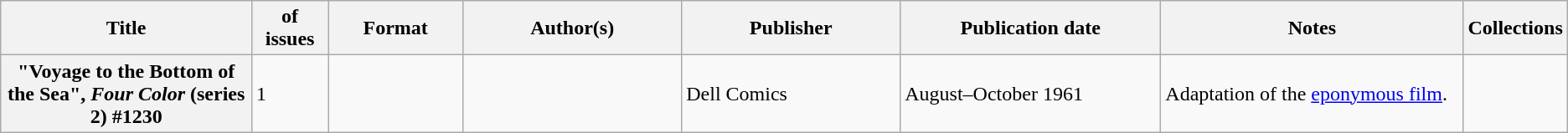<table class="wikitable">
<tr>
<th>Title</th>
<th style="width:40pt"> of issues</th>
<th style="width:75pt">Format</th>
<th style="width:125pt">Author(s)</th>
<th style="width:125pt">Publisher</th>
<th style="width:150pt">Publication date</th>
<th style="width:175pt">Notes</th>
<th>Collections</th>
</tr>
<tr>
<th>"Voyage to the Bottom of the Sea", <em>Four Color</em> (series 2) #1230</th>
<td>1</td>
<td></td>
<td></td>
<td>Dell Comics</td>
<td>August–October 1961</td>
<td>Adaptation of the <a href='#'>eponymous film</a>.</td>
<td></td>
</tr>
</table>
